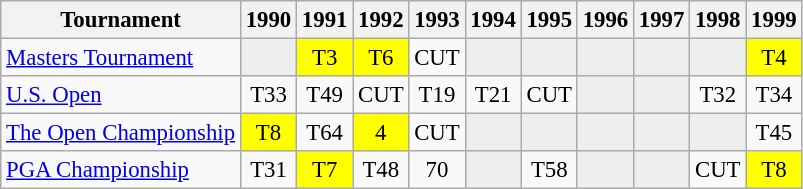<table class="wikitable" style="font-size:95%;text-align:center;">
<tr>
<th>Tournament</th>
<th>1990</th>
<th>1991</th>
<th>1992</th>
<th>1993</th>
<th>1994</th>
<th>1995</th>
<th>1996</th>
<th>1997</th>
<th>1998</th>
<th>1999</th>
</tr>
<tr>
<td align=left><a href='#'>Masters Tournament</a></td>
<td style="background:#eeeeee;"></td>
<td style="background:yellow;">T3</td>
<td style="background:yellow;">T6</td>
<td>CUT</td>
<td style="background:#eeeeee;"></td>
<td style="background:#eeeeee;"></td>
<td style="background:#eeeeee;"></td>
<td style="background:#eeeeee;"></td>
<td style="background:#eeeeee;"></td>
<td style="background:yellow;">T4</td>
</tr>
<tr>
<td align=left><a href='#'>U.S. Open</a></td>
<td>T33</td>
<td>T49</td>
<td>CUT</td>
<td>T19</td>
<td>T21</td>
<td>CUT</td>
<td style="background:#eeeeee;"></td>
<td style="background:#eeeeee;"></td>
<td>T32</td>
<td>T34</td>
</tr>
<tr>
<td align=left><a href='#'>The Open Championship</a></td>
<td style="background:yellow;">T8</td>
<td>T64</td>
<td style="background:yellow;">4</td>
<td>CUT</td>
<td style="background:#eeeeee;"></td>
<td style="background:#eeeeee;"></td>
<td style="background:#eeeeee;"></td>
<td style="background:#eeeeee;"></td>
<td style="background:#eeeeee;"></td>
<td>T45</td>
</tr>
<tr>
<td align=left><a href='#'>PGA Championship</a></td>
<td>T31</td>
<td style="background:yellow;">T7</td>
<td>T48</td>
<td>70</td>
<td style="background:#eeeeee;"></td>
<td>T58</td>
<td style="background:#eeeeee;"></td>
<td style="background:#eeeeee;"></td>
<td>CUT</td>
<td style="background:yellow;">T8</td>
</tr>
</table>
